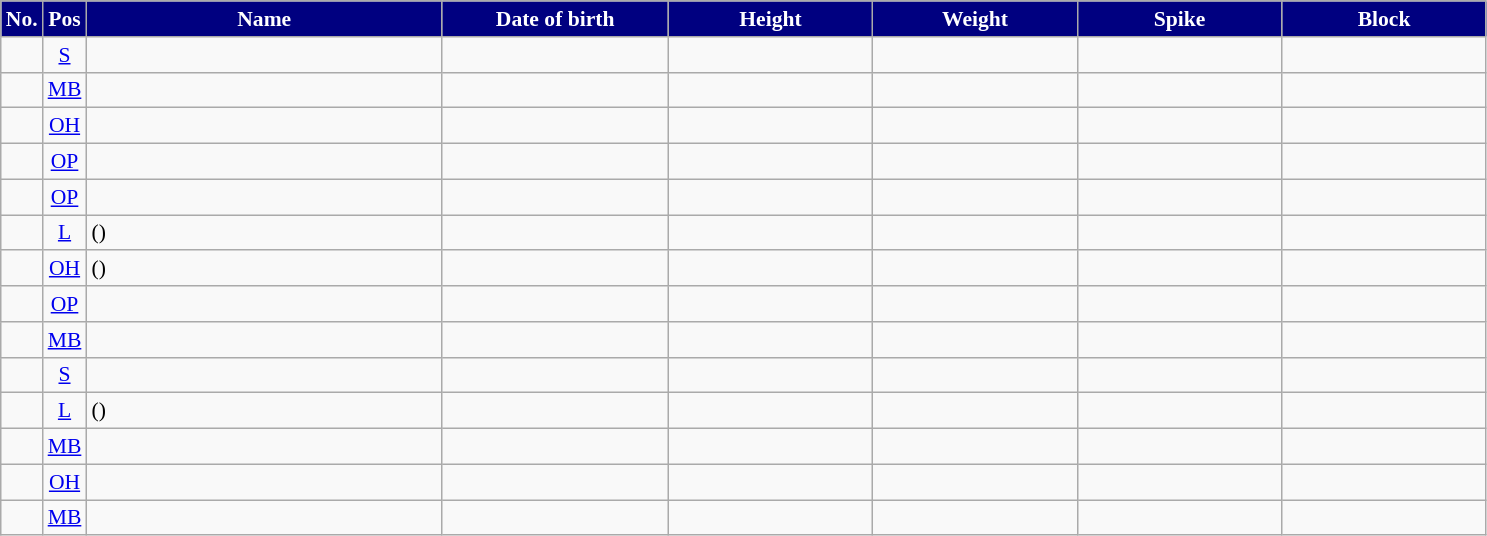<table class="wikitable sortable" style="font-size:90%; text-align:center;">
<tr>
<th style="background:navy; color:white;">No.</th>
<th style="background:navy; color:white;">Pos</th>
<th style="width:16em; background:navy; color:white;">Name</th>
<th style="width:10em; background:navy; color:white;">Date of birth</th>
<th style="width:9em; background:navy; color:white;">Height</th>
<th style="width:9em; background:navy; color:white;">Weight</th>
<th style="width:9em; background:navy; color:white;">Spike</th>
<th style="width:9em; background:navy; color:white;">Block</th>
</tr>
<tr>
<td></td>
<td><a href='#'>S</a></td>
<td align=left></td>
<td align=right></td>
<td></td>
<td></td>
<td></td>
</tr>
<tr>
<td></td>
<td><a href='#'>MB</a></td>
<td align=left></td>
<td align=right></td>
<td></td>
<td></td>
<td></td>
<td></td>
</tr>
<tr>
<td></td>
<td><a href='#'>OH</a></td>
<td align=left></td>
<td align=right></td>
<td></td>
<td></td>
<td></td>
<td></td>
</tr>
<tr>
<td></td>
<td><a href='#'>OP</a></td>
<td align=left></td>
<td align=right></td>
<td></td>
<td></td>
<td></td>
<td></td>
</tr>
<tr>
<td></td>
<td><a href='#'>OP</a></td>
<td align=left></td>
<td align=right></td>
<td></td>
<td></td>
<td></td>
<td></td>
</tr>
<tr>
<td></td>
<td><a href='#'>L</a></td>
<td align=left> ()</td>
<td align=right></td>
<td></td>
<td></td>
<td></td>
<td></td>
</tr>
<tr>
<td></td>
<td><a href='#'>OH</a></td>
<td align=left> ()</td>
<td align=right></td>
<td></td>
<td></td>
<td></td>
<td></td>
</tr>
<tr>
<td></td>
<td><a href='#'>OP</a></td>
<td align=left></td>
<td align=right></td>
<td></td>
<td></td>
<td></td>
<td></td>
</tr>
<tr>
<td></td>
<td><a href='#'>MB</a></td>
<td align=left></td>
<td></td>
<td></td>
<td></td>
<td></td>
<td></td>
</tr>
<tr>
<td></td>
<td><a href='#'>S</a></td>
<td align=left></td>
<td></td>
<td></td>
<td></td>
<td></td>
<td></td>
</tr>
<tr>
<td></td>
<td><a href='#'>L</a></td>
<td align=left> ()</td>
<td align=right></td>
<td></td>
<td></td>
<td></td>
<td></td>
</tr>
<tr>
<td></td>
<td><a href='#'>MB</a></td>
<td align=left></td>
<td align=right></td>
<td></td>
<td></td>
<td></td>
<td></td>
</tr>
<tr>
<td></td>
<td><a href='#'>OH</a></td>
<td align=left></td>
<td align=right></td>
<td></td>
<td></td>
<td></td>
<td></td>
</tr>
<tr>
<td></td>
<td><a href='#'>MB</a></td>
<td align=left></td>
<td align=right></td>
<td></td>
<td></td>
<td></td>
<td></td>
</tr>
</table>
